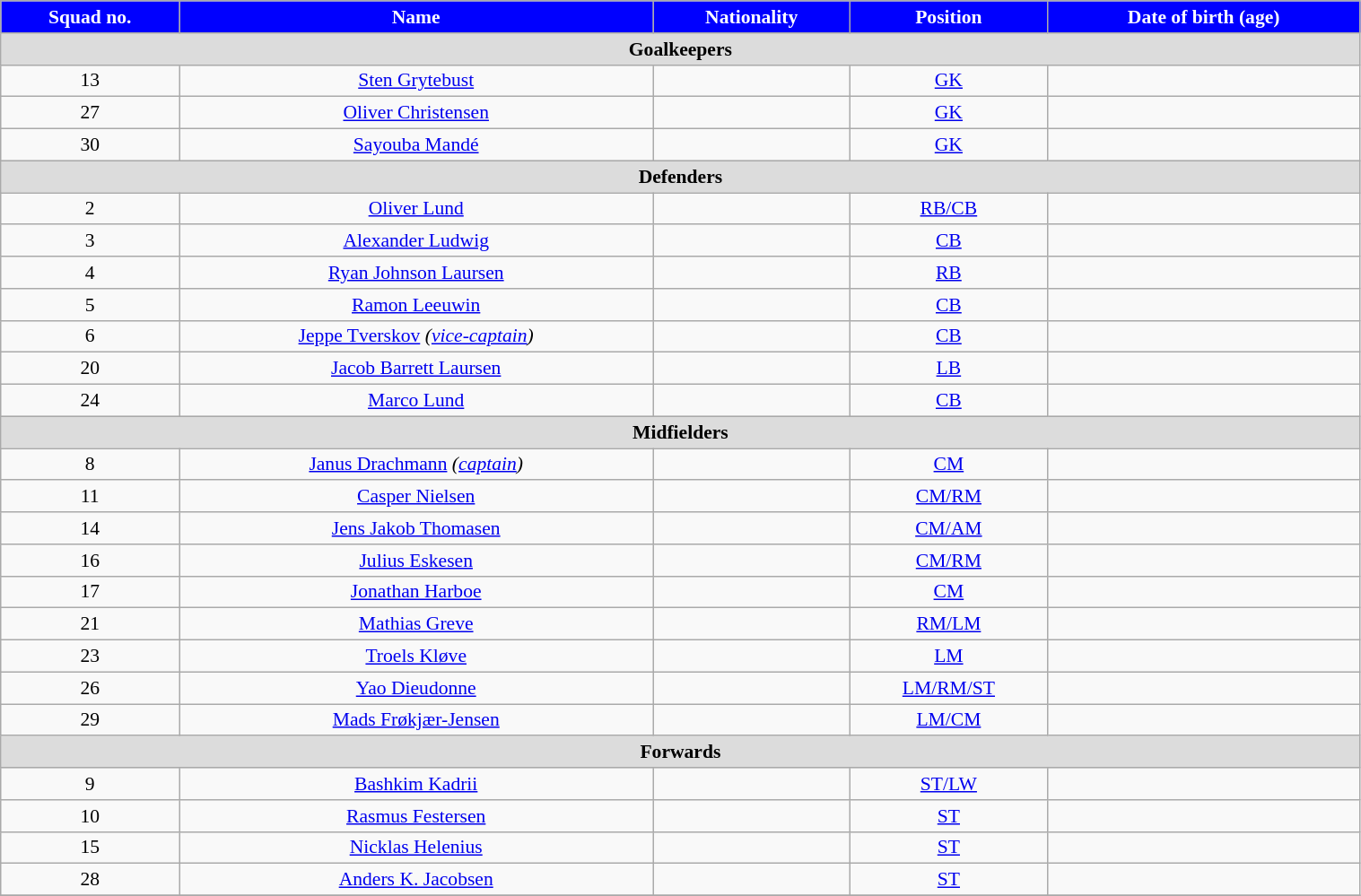<table class="wikitable" style="text-align:center; font-size:90%; width:80%">
<tr>
<th style="background:#0000ff; color:white; text-align:center">Squad no.</th>
<th style="background:#0000ff; color:white; text-align:center">Name</th>
<th style="background:#0000ff; color:white; text-align:center">Nationality</th>
<th style="background:#0000ff; color:white; text-align:center">Position</th>
<th style="background:#0000ff; color:white; text-align:center">Date of birth (age)</th>
</tr>
<tr>
<th colspan="6" style="background:#dcdcdc; text-align:center">Goalkeepers</th>
</tr>
<tr>
<td>13</td>
<td><a href='#'>Sten Grytebust</a></td>
<td></td>
<td><a href='#'>GK</a></td>
<td></td>
</tr>
<tr>
<td>27</td>
<td><a href='#'>Oliver Christensen</a></td>
<td></td>
<td><a href='#'>GK</a></td>
<td></td>
</tr>
<tr>
<td>30</td>
<td><a href='#'>Sayouba Mandé</a></td>
<td></td>
<td><a href='#'>GK</a></td>
<td></td>
</tr>
<tr>
<th colspan="6" style="background:#dcdcdc; text-align:center">Defenders</th>
</tr>
<tr>
<td>2</td>
<td><a href='#'>Oliver Lund</a></td>
<td></td>
<td><a href='#'>RB/CB</a></td>
<td></td>
</tr>
<tr>
<td>3</td>
<td><a href='#'>Alexander Ludwig</a></td>
<td></td>
<td><a href='#'>CB</a></td>
<td></td>
</tr>
<tr>
<td>4</td>
<td><a href='#'>Ryan Johnson Laursen</a></td>
<td></td>
<td><a href='#'>RB</a></td>
<td></td>
</tr>
<tr>
<td>5</td>
<td><a href='#'>Ramon Leeuwin</a></td>
<td></td>
<td><a href='#'>CB</a></td>
<td></td>
</tr>
<tr>
<td>6</td>
<td><a href='#'>Jeppe Tverskov</a> <em>(<a href='#'>vice-captain</a>)</em></td>
<td></td>
<td><a href='#'>CB</a></td>
<td></td>
</tr>
<tr>
<td>20</td>
<td><a href='#'>Jacob Barrett Laursen</a></td>
<td></td>
<td><a href='#'>LB</a></td>
<td></td>
</tr>
<tr>
<td>24</td>
<td><a href='#'>Marco Lund</a></td>
<td></td>
<td><a href='#'>CB</a></td>
<td></td>
</tr>
<tr>
<th colspan="6" style="background:#dcdcdc; text-align:center">Midfielders</th>
</tr>
<tr>
<td>8</td>
<td><a href='#'>Janus Drachmann</a> <em>(<a href='#'>captain</a>)</em></td>
<td></td>
<td><a href='#'>CM</a></td>
<td></td>
</tr>
<tr>
<td>11</td>
<td><a href='#'>Casper Nielsen</a></td>
<td></td>
<td><a href='#'>CM/RM</a></td>
<td></td>
</tr>
<tr>
<td>14</td>
<td><a href='#'>Jens Jakob Thomasen</a></td>
<td></td>
<td><a href='#'>CM/AM</a></td>
<td></td>
</tr>
<tr>
<td>16</td>
<td><a href='#'>Julius Eskesen</a></td>
<td></td>
<td><a href='#'>CM/RM</a></td>
<td></td>
</tr>
<tr>
<td>17</td>
<td><a href='#'>Jonathan Harboe</a></td>
<td></td>
<td><a href='#'>CM</a></td>
<td></td>
</tr>
<tr>
<td>21</td>
<td><a href='#'>Mathias Greve</a></td>
<td></td>
<td><a href='#'>RM/LM</a></td>
<td></td>
</tr>
<tr>
<td>23</td>
<td><a href='#'>Troels Kløve</a></td>
<td></td>
<td><a href='#'>LM</a></td>
<td></td>
</tr>
<tr>
<td>26</td>
<td><a href='#'>Yao Dieudonne</a></td>
<td></td>
<td><a href='#'>LM/RM/ST</a></td>
<td></td>
</tr>
<tr>
<td>29</td>
<td><a href='#'>Mads Frøkjær-Jensen</a></td>
<td></td>
<td><a href='#'>LM/CM</a></td>
<td></td>
</tr>
<tr>
<th colspan="6" style="background:#dcdcdc; text-align:center">Forwards</th>
</tr>
<tr>
<td>9</td>
<td><a href='#'>Bashkim Kadrii</a></td>
<td></td>
<td><a href='#'>ST/LW</a></td>
<td></td>
</tr>
<tr>
<td>10</td>
<td><a href='#'>Rasmus Festersen</a></td>
<td></td>
<td><a href='#'>ST</a></td>
<td></td>
</tr>
<tr>
<td>15</td>
<td><a href='#'>Nicklas Helenius</a></td>
<td></td>
<td><a href='#'>ST</a></td>
<td></td>
</tr>
<tr>
<td>28</td>
<td><a href='#'>Anders K. Jacobsen</a></td>
<td></td>
<td><a href='#'>ST</a></td>
<td></td>
</tr>
<tr>
</tr>
</table>
